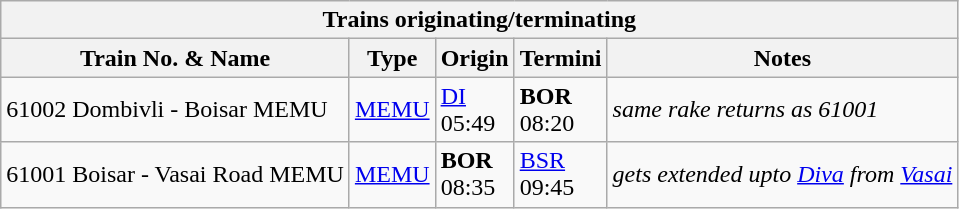<table class="wikitable">
<tr>
<th colspan="5">Trains originating/terminating</th>
</tr>
<tr>
<th>Train No. & Name</th>
<th>Type</th>
<th>Origin</th>
<th>Termini</th>
<th>Notes</th>
</tr>
<tr>
<td>61002 Dombivli - Boisar MEMU</td>
<td><a href='#'>MEMU</a></td>
<td><a href='#'>DI</a><br>05:49</td>
<td><strong>BOR</strong><br>08:20</td>
<td><em>same rake returns as 61001</em></td>
</tr>
<tr>
<td>61001 Boisar - Vasai Road MEMU</td>
<td><a href='#'>MEMU</a></td>
<td><strong>BOR</strong><br>08:35</td>
<td><a href='#'>BSR</a><br>09:45</td>
<td><em>gets extended upto <a href='#'>Diva</a> from <a href='#'>Vasai</a></em></td>
</tr>
</table>
